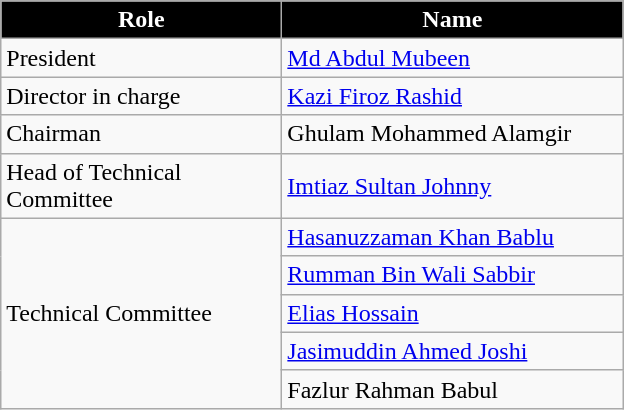<table class="wikitable">
<tr>
<th style="background:black; color:white; width:180px;">Role</th>
<th style="background:black; color:white; width:220px;">Name</th>
</tr>
<tr>
<td>President</td>
<td> <a href='#'>Md Abdul Mubeen</a></td>
</tr>
<tr>
<td>Director in charge</td>
<td> <a href='#'>Kazi Firoz Rashid</a></td>
</tr>
<tr>
<td>Chairman</td>
<td> Ghulam Mohammed Alamgir</td>
</tr>
<tr>
<td>Head of Technical Committee</td>
<td> <a href='#'>Imtiaz Sultan Johnny</a></td>
</tr>
<tr>
<td rowspan=5>Technical Committee</td>
<td> <a href='#'>Hasanuzzaman Khan Bablu</a></td>
</tr>
<tr>
<td> <a href='#'>Rumman Bin Wali Sabbir</a></td>
</tr>
<tr>
<td> <a href='#'>Elias Hossain</a></td>
</tr>
<tr>
<td> <a href='#'>Jasimuddin Ahmed Joshi</a></td>
</tr>
<tr>
<td> Fazlur Rahman Babul</td>
</tr>
</table>
